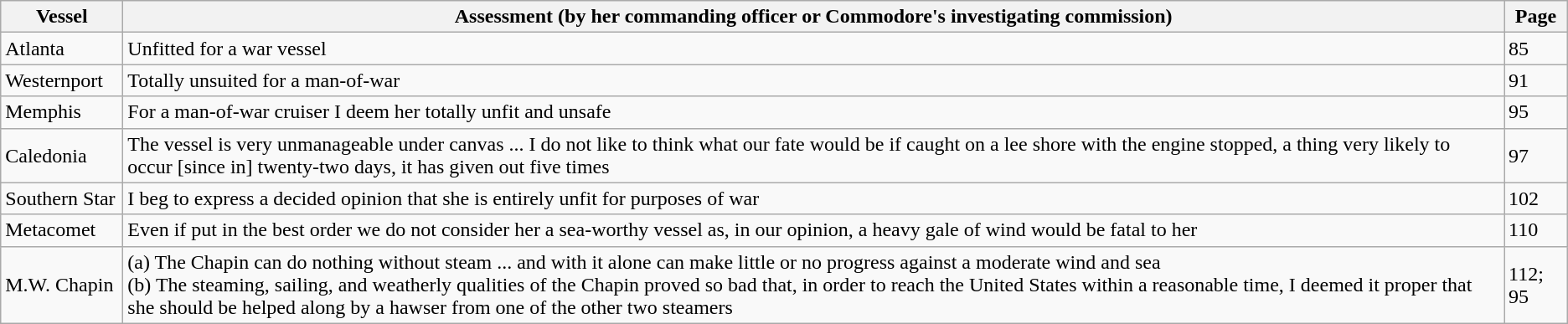<table class="wikitable">
<tr>
<th width=90>Vessel</th>
<th>Assessment (by her commanding officer or Commodore's investigating commission)</th>
<th>Page</th>
</tr>
<tr>
<td>Atlanta</td>
<td>Unfitted for a war vessel</td>
<td>85</td>
</tr>
<tr 91>
<td>Westernport</td>
<td>Totally unsuited for a man-of-war</td>
<td>91</td>
</tr>
<tr>
<td>Memphis</td>
<td>For a man-of-war cruiser I deem her totally unfit and unsafe</td>
<td>95</td>
</tr>
<tr>
<td>Caledonia</td>
<td>The vessel is very unmanageable under canvas ... I do not like to think what our fate would be if caught on a lee shore with the engine stopped, a thing very likely to occur [since in] twenty-two days, it has given out five times</td>
<td>97</td>
</tr>
<tr>
<td>Southern Star</td>
<td>I beg to express a decided opinion that she is entirely unfit for purposes of war</td>
<td>102</td>
</tr>
<tr>
<td>Metacomet</td>
<td>Even if put in the best order we do not consider her a sea-worthy vessel as, in our opinion, a heavy gale of wind would be fatal to her</td>
<td>110</td>
</tr>
<tr>
<td>M.W. Chapin</td>
<td>(a) The Chapin can do nothing without steam ... and with it alone can make little or no progress against a moderate wind and sea<br>(b) The steaming, sailing, and weatherly qualities of the Chapin proved so bad that, in order to reach the United States within a reasonable time, I deemed it proper that she should be helped along by a hawser from one of the other two steamers</td>
<td>112; 95</td>
</tr>
</table>
